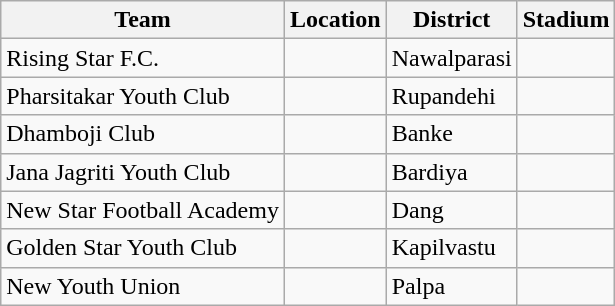<table class="wikitable sortable">
<tr>
<th>Team</th>
<th>Location</th>
<th>District</th>
<th>Stadium</th>
</tr>
<tr>
<td>Rising Star F.C.</td>
<td></td>
<td>Nawalparasi</td>
<td></td>
</tr>
<tr>
<td>Pharsitakar Youth Club</td>
<td></td>
<td>Rupandehi</td>
<td></td>
</tr>
<tr>
<td>Dhamboji Club</td>
<td></td>
<td>Banke</td>
<td></td>
</tr>
<tr>
<td>Jana Jagriti Youth Club</td>
<td></td>
<td>Bardiya</td>
<td></td>
</tr>
<tr>
<td>New Star Football Academy</td>
<td></td>
<td>Dang</td>
<td></td>
</tr>
<tr>
<td>Golden Star Youth Club</td>
<td></td>
<td>Kapilvastu</td>
<td></td>
</tr>
<tr>
<td>New Youth Union</td>
<td></td>
<td>Palpa</td>
<td></td>
</tr>
</table>
